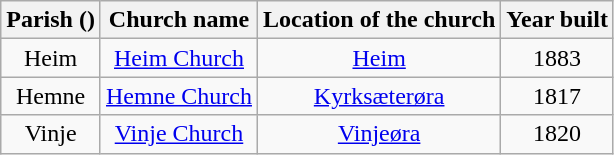<table class="wikitable" style="text-align:center">
<tr>
<th>Parish ()</th>
<th>Church name</th>
<th>Location of the church</th>
<th>Year built</th>
</tr>
<tr>
<td>Heim</td>
<td><a href='#'>Heim Church</a></td>
<td><a href='#'>Heim</a></td>
<td>1883</td>
</tr>
<tr>
<td>Hemne</td>
<td><a href='#'>Hemne Church</a></td>
<td><a href='#'>Kyrksæterøra</a></td>
<td>1817</td>
</tr>
<tr>
<td>Vinje</td>
<td><a href='#'>Vinje Church</a></td>
<td><a href='#'>Vinjeøra</a></td>
<td>1820</td>
</tr>
</table>
